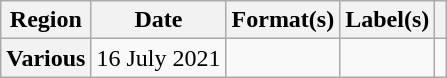<table class="wikitable plainrowheaders">
<tr>
<th scope="col">Region</th>
<th scope="col">Date</th>
<th scope="col">Format(s)</th>
<th scope="col">Label(s)</th>
<th scope="col"></th>
</tr>
<tr>
<th scope="row">Various</th>
<td>16 July 2021</td>
<td></td>
<td></td>
<td style="text-align:center;"></td>
</tr>
</table>
